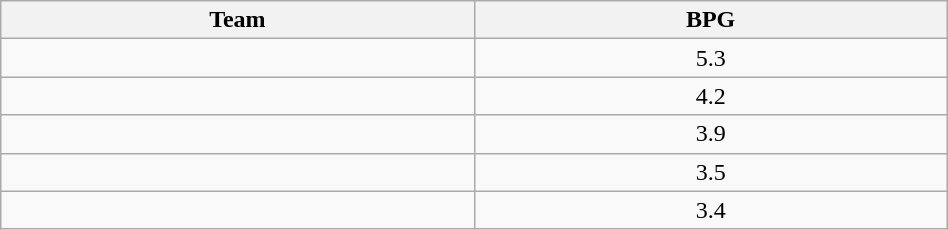<table class=wikitable width="50%">
<tr>
<th width="10%">Team</th>
<th width="10%">BPG</th>
</tr>
<tr>
<td></td>
<td align=center>5.3</td>
</tr>
<tr>
<td></td>
<td align=center>4.2</td>
</tr>
<tr>
<td></td>
<td align=center>3.9</td>
</tr>
<tr>
<td></td>
<td align=center>3.5</td>
</tr>
<tr>
<td></td>
<td align=center>3.4</td>
</tr>
</table>
